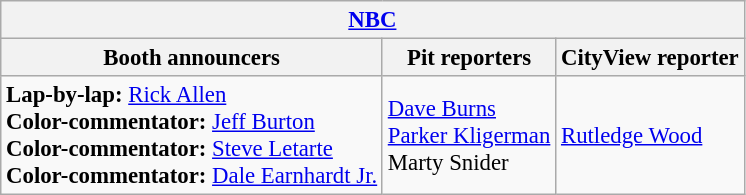<table class="wikitable" style="font-size: 95%">
<tr>
<th colspan="3"><a href='#'>NBC</a></th>
</tr>
<tr>
<th>Booth announcers</th>
<th>Pit reporters</th>
<th>CityView reporter</th>
</tr>
<tr>
<td><strong>Lap-by-lap:</strong> <a href='#'>Rick Allen</a><br><strong>Color-commentator:</strong> <a href='#'>Jeff Burton</a><br><strong>Color-commentator:</strong> <a href='#'>Steve Letarte</a><br><strong>Color-commentator:</strong> <a href='#'>Dale Earnhardt Jr.</a></td>
<td><a href='#'>Dave Burns</a><br><a href='#'>Parker Kligerman</a><br>Marty Snider</td>
<td><a href='#'>Rutledge Wood</a></td>
</tr>
</table>
